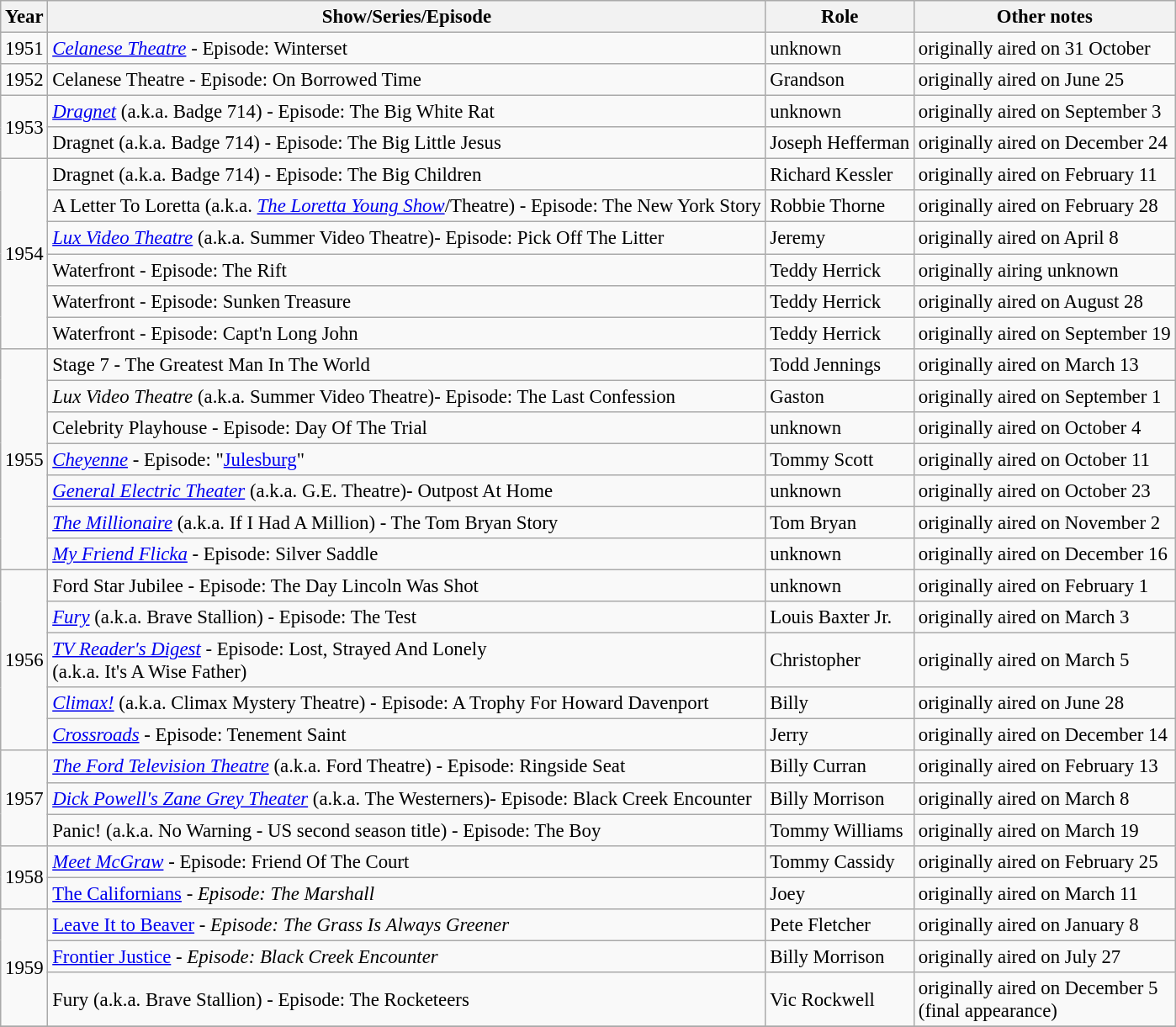<table class="wikitable" style="font-size: 95%;">
<tr>
<th>Year</th>
<th>Show/Series/Episode</th>
<th>Role</th>
<th>Other notes</th>
</tr>
<tr>
<td rowspan= 1>1951</td>
<td><em><a href='#'>Celanese Theatre</a></em> - Episode: Winterset</td>
<td>unknown</td>
<td>originally aired on 31 October</td>
</tr>
<tr>
<td rowspan= 1>1952</td>
<td>Celanese Theatre - Episode: On Borrowed Time</td>
<td>Grandson</td>
<td>originally aired on June 25</td>
</tr>
<tr>
<td rowspan= 2>1953</td>
<td><em><a href='#'>Dragnet</a></em> (a.k.a. Badge 714) - Episode: The Big White Rat</td>
<td>unknown</td>
<td>originally aired on September 3</td>
</tr>
<tr>
<td>Dragnet (a.k.a. Badge 714) - Episode: The Big Little Jesus</td>
<td>Joseph Hefferman</td>
<td>originally aired on  December 24</td>
</tr>
<tr>
<td rowspan= 6>1954</td>
<td>Dragnet (a.k.a. Badge 714) - Episode: The Big Children</td>
<td>Richard Kessler</td>
<td>originally aired on February 11</td>
</tr>
<tr>
<td>A Letter To Loretta (a.k.a. <em><a href='#'>The Loretta Young Show</a></em>/Theatre) - Episode: The New York Story</td>
<td>Robbie Thorne</td>
<td>originally aired on February 28</td>
</tr>
<tr>
<td><em><a href='#'>Lux Video Theatre</a></em> (a.k.a. Summer Video Theatre)- Episode: Pick Off The Litter</td>
<td>Jeremy</td>
<td>originally aired on April 8</td>
</tr>
<tr>
<td>Waterfront - Episode: The Rift</td>
<td>Teddy Herrick</td>
<td>originally airing unknown</td>
</tr>
<tr>
<td>Waterfront - Episode: Sunken Treasure</td>
<td>Teddy Herrick</td>
<td>originally aired on August 28</td>
</tr>
<tr>
<td>Waterfront - Episode: Capt'n Long John</td>
<td>Teddy Herrick</td>
<td>originally aired on September 19</td>
</tr>
<tr>
<td rowspan= 7>1955</td>
<td>Stage 7 - The Greatest Man In The World</td>
<td>Todd Jennings</td>
<td>originally aired on March 13</td>
</tr>
<tr>
<td><em>Lux Video Theatre</em> (a.k.a. Summer Video Theatre)- Episode: The Last Confession</td>
<td>Gaston</td>
<td>originally aired on September 1</td>
</tr>
<tr>
<td>Celebrity Playhouse - Episode: Day Of The Trial</td>
<td>unknown</td>
<td>originally aired on October 4</td>
</tr>
<tr>
<td><em><a href='#'>Cheyenne</a></em> - Episode: "<a href='#'>Julesburg</a>"</td>
<td>Tommy Scott</td>
<td>originally aired on October 11</td>
</tr>
<tr>
<td><em><a href='#'>General Electric Theater</a></em> (a.k.a. G.E. Theatre)- Outpost At Home</td>
<td>unknown</td>
<td>originally aired on October 23</td>
</tr>
<tr>
<td><em><a href='#'>The Millionaire</a></em> (a.k.a. If I Had A Million) - The Tom Bryan Story</td>
<td>Tom Bryan</td>
<td>originally aired on November 2</td>
</tr>
<tr>
<td><em><a href='#'>My Friend Flicka</a></em> - Episode: Silver Saddle</td>
<td>unknown</td>
<td>originally aired on December 16</td>
</tr>
<tr>
<td rowspan= 5>1956</td>
<td>Ford Star Jubilee - Episode:  The Day Lincoln Was Shot</td>
<td>unknown</td>
<td>originally aired on  February 1</td>
</tr>
<tr>
<td><em><a href='#'>Fury</a></em> (a.k.a. Brave Stallion) - Episode: The Test</td>
<td>Louis Baxter Jr.</td>
<td>originally aired on March 3</td>
</tr>
<tr>
<td><em><a href='#'>TV Reader's Digest</a></em> - Episode: Lost, Strayed And Lonely<br>(a.k.a. It's A Wise Father)</td>
<td>Christopher</td>
<td>originally aired on  March 5</td>
</tr>
<tr>
<td><em><a href='#'>Climax!</a></em> (a.k.a. Climax Mystery Theatre) - Episode: A Trophy For Howard Davenport</td>
<td>Billy</td>
<td>originally aired on  June 28</td>
</tr>
<tr>
<td><em><a href='#'>Crossroads</a></em> - Episode: Tenement Saint</td>
<td>Jerry</td>
<td>originally aired on December 14</td>
</tr>
<tr>
<td rowspan= 3>1957</td>
<td><em><a href='#'>The Ford Television Theatre</a></em> (a.k.a. Ford Theatre) - Episode: Ringside Seat</td>
<td>Billy Curran</td>
<td>originally aired on  February 13</td>
</tr>
<tr>
<td><em><a href='#'>Dick Powell's Zane Grey Theater</a></em> (a.k.a. The Westerners)- Episode: Black Creek Encounter</td>
<td>Billy Morrison</td>
<td>originally aired on  March 8</td>
</tr>
<tr>
<td>Panic! (a.k.a. No Warning - US second season title) - Episode: The Boy</td>
<td>Tommy Williams</td>
<td>originally aired on  March 19</td>
</tr>
<tr>
<td rowspan= 2>1958</td>
<td><em><a href='#'>Meet McGraw</a></em> - Episode: Friend Of The Court </td>
<td>Tommy Cassidy</td>
<td>originally aired on  February 25</td>
</tr>
<tr>
<td><a href='#'>The Californians</a><em> - Episode: The Marshall</td>
<td>Joey</td>
<td>originally aired on March 11</td>
</tr>
<tr>
<td rowspan= 3>1959</td>
<td></em><a href='#'>Leave It to Beaver</a><em> - Episode: The Grass Is Always Greener</td>
<td>Pete Fletcher</td>
<td>originally aired on January 8</td>
</tr>
<tr>
<td></em><a href='#'>Frontier Justice</a><em> - Episode: Black Creek Encounter </td>
<td>Billy Morrison</td>
<td>originally aired on July 27</td>
</tr>
<tr>
<td>Fury (a.k.a. Brave Stallion) - Episode: The Rocketeers</td>
<td>Vic Rockwell</td>
<td>originally aired on December 5 <br> (final appearance)</td>
</tr>
<tr>
</tr>
</table>
